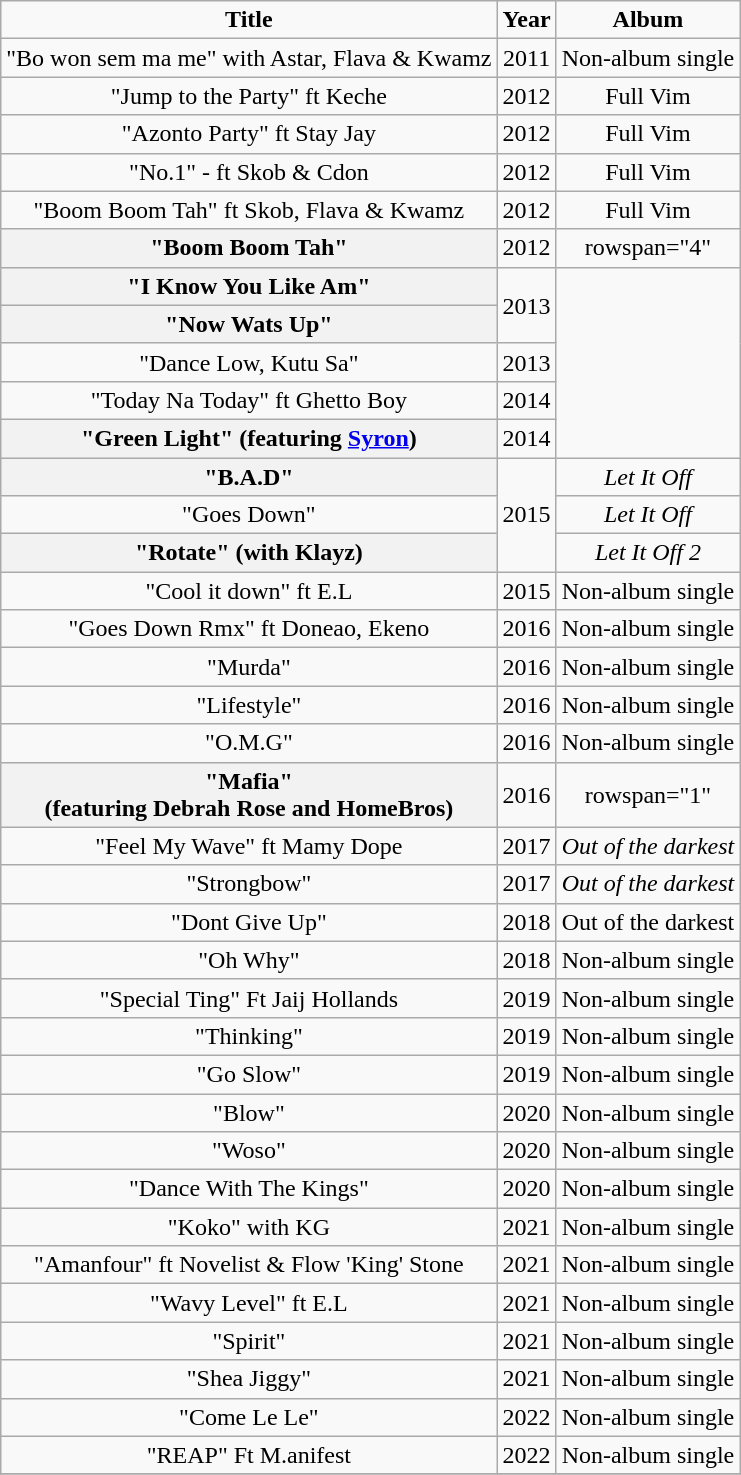<table class="wikitable plainrowheaders" style="text-align:center;">
<tr>
<td><strong>Title</strong></td>
<td><strong>Year</strong></td>
<td><strong>Album</strong></td>
</tr>
<tr>
<td>"Bo won sem ma me" with Astar, Flava & Kwamz</td>
<td>2011</td>
<td>Non-album single</td>
</tr>
<tr>
<td>"Jump to the Party" ft Keche</td>
<td>2012</td>
<td>Full Vim</td>
</tr>
<tr>
<td>"Azonto Party" ft Stay Jay</td>
<td>2012</td>
<td>Full Vim</td>
</tr>
<tr>
<td>"No.1" - ft Skob & Cdon</td>
<td>2012</td>
<td>Full Vim</td>
</tr>
<tr>
<td>"Boom Boom Tah" ft Skob, Flava & Kwamz</td>
<td>2012</td>
<td>Full Vim</td>
</tr>
<tr>
<th scope="row">"Boom Boom Tah"</th>
<td>2012</td>
<td>rowspan="4" </td>
</tr>
<tr>
<th scope="row">"I Know You Like Am"</th>
<td rowspan="2">2013</td>
</tr>
<tr>
<th scope="row">"Now Wats Up"</th>
</tr>
<tr>
<td>"Dance Low, Kutu Sa"</td>
<td>2013</td>
</tr>
<tr>
<td>"Today Na Today" ft Ghetto Boy</td>
<td>2014</td>
</tr>
<tr>
<th scope="row">"Green Light" <span>(featuring <a href='#'>Syron</a>)</span></th>
<td>2014</td>
</tr>
<tr>
<th scope="row">"B.A.D"</th>
<td rowspan="3">2015</td>
<td><em>Let It Off</em></td>
</tr>
<tr>
<td>"Goes Down"</td>
<td><em>Let It Off</em></td>
</tr>
<tr>
<th scope="row">"Rotate" <span>(with Klayz)</span></th>
<td><em>Let It Off 2</em></td>
</tr>
<tr>
<td>"Cool it down" ft E.L</td>
<td>2015</td>
<td>Non-album single</td>
</tr>
<tr>
<td>"Goes Down Rmx" ft Doneao, Ekeno</td>
<td>2016</td>
<td>Non-album single</td>
</tr>
<tr>
<td>"Murda"</td>
<td>2016</td>
<td>Non-album single</td>
</tr>
<tr>
<td>"Lifestyle"</td>
<td>2016</td>
<td>Non-album single</td>
</tr>
<tr>
<td>"O.M.G"</td>
<td>2016</td>
<td>Non-album single</td>
</tr>
<tr>
<th scope="row">"Mafia"<br><span>(featuring Debrah Rose and HomeBros)</span></th>
<td>2016</td>
<td>rowspan="1" </td>
</tr>
<tr>
<td>"Feel My Wave" ft Mamy Dope</td>
<td>2017</td>
<td><em>Out of the darkest</em></td>
</tr>
<tr>
<td>"Strongbow"</td>
<td>2017</td>
<td><em>Out of the darkest</em></td>
</tr>
<tr>
<td>"Dont Give Up"</td>
<td>2018</td>
<td>Out of the darkest</td>
</tr>
<tr>
<td>"Oh Why"</td>
<td>2018</td>
<td>Non-album single</td>
</tr>
<tr>
<td>"Special Ting" Ft Jaij Hollands</td>
<td>2019</td>
<td>Non-album single</td>
</tr>
<tr>
<td>"Thinking"</td>
<td>2019</td>
<td>Non-album single</td>
</tr>
<tr>
<td>"Go Slow"</td>
<td>2019</td>
<td>Non-album single</td>
</tr>
<tr>
<td>"Blow"</td>
<td>2020</td>
<td>Non-album single</td>
</tr>
<tr>
<td>"Woso"</td>
<td>2020</td>
<td>Non-album single</td>
</tr>
<tr>
<td>"Dance With The Kings"</td>
<td>2020</td>
<td>Non-album single</td>
</tr>
<tr>
<td>"Koko" with KG</td>
<td>2021</td>
<td>Non-album single</td>
</tr>
<tr>
<td>"Amanfour" ft Novelist & Flow 'King' Stone</td>
<td>2021</td>
<td>Non-album single</td>
</tr>
<tr>
<td>"Wavy Level" ft E.L</td>
<td>2021</td>
<td>Non-album single</td>
</tr>
<tr>
<td>"Spirit"</td>
<td>2021</td>
<td>Non-album single</td>
</tr>
<tr>
<td>"Shea Jiggy"</td>
<td>2021</td>
<td>Non-album single</td>
</tr>
<tr>
<td>"Come Le Le"</td>
<td>2022</td>
<td>Non-album single</td>
</tr>
<tr>
<td>"REAP" Ft M.anifest</td>
<td>2022</td>
<td>Non-album single</td>
</tr>
<tr>
</tr>
</table>
